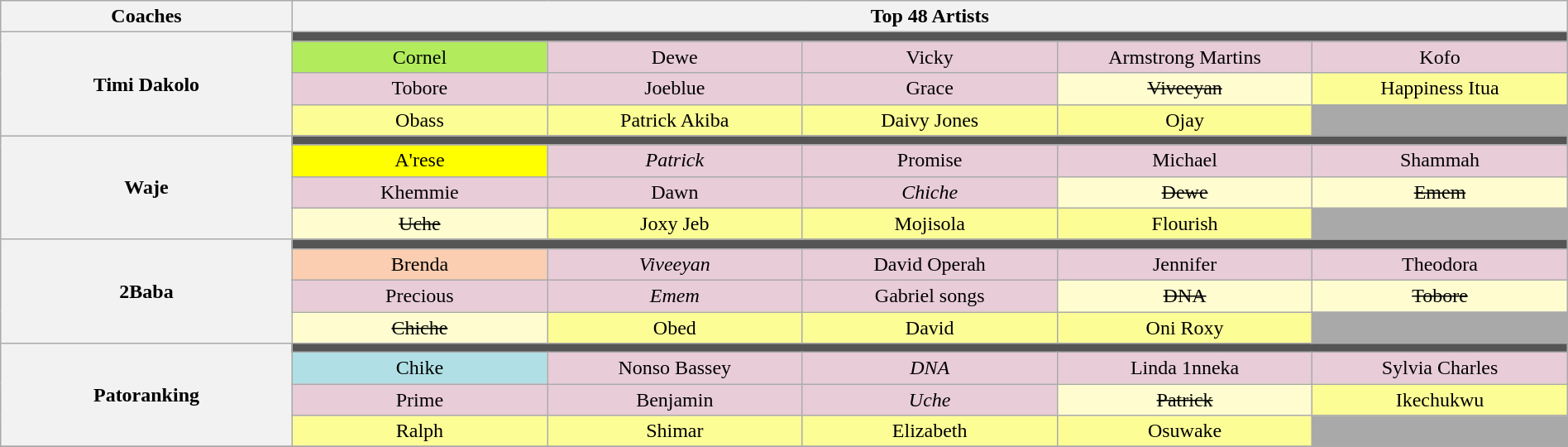<table class="wikitable" style="text-align:center; width:100%;">
<tr>
<th scope="col" style="width:16%;">Coaches</th>
<th scope="col" style="width:84%;" colspan="10">Top 48 Artists</th>
</tr>
<tr>
<th rowspan="4">Timi Dakolo</th>
<td colspan="6" style="background:#555;"></td>
</tr>
<tr>
<td style="background:#b2ec5d; width:14%;">Cornel</td>
<td style="background:#e8ccd7; width:14%;">Dewe</td>
<td style="background:#e8ccd7; width:14%;">Vicky</td>
<td style="background:#e8ccd7; width:14%;">Armstrong Martins</td>
<td style="background:#e8ccd7; width:14%;">Kofo</td>
</tr>
<tr>
<td style="background:#e8ccd7; width:14%;">Tobore</td>
<td style="background:#e8ccd7; width:14%;">Joeblue</td>
<td style="background:#e8ccd7; width:14%;">Grace</td>
<td style="background:#FFFDD0"><s>Viveeyan</s></td>
<td style="background:#FDFD96">Happiness Itua</td>
</tr>
<tr>
<td style="background:#FDFD96">Obass</td>
<td style="background:#FDFD96">Patrick Akiba</td>
<td style="background:#FDFD96">Daivy Jones</td>
<td style="background:#FDFD96">Ojay</td>
<td style="background:darkgray"></td>
</tr>
<tr>
<th rowspan="4">Waje</th>
<td colspan="6" style="background:#555;"></td>
</tr>
<tr>
<td style="background:yellow; width:14%;">A'rese</td>
<td style="background:#e8ccd7; width:14%;"><em>Patrick</em></td>
<td style="background:#e8ccd7; width:14%;">Promise</td>
<td style="background:#e8ccd7; width:14%;">Michael</td>
<td style="background:#e8ccd7; width:14%;">Shammah</td>
</tr>
<tr>
<td style="background:#e8ccd7; width:14%;">Khemmie</td>
<td style="background:#e8ccd7; width:14%;">Dawn</td>
<td style="background:#e8ccd7; width:14%;"><em>Chiche</em></td>
<td style="background:#FFFDD0"><s>Dewe</s></td>
<td style="background:#FFFDD0"><s>Emem</s></td>
</tr>
<tr>
<td style="background:#FFFDD0"><s>Uche</s></td>
<td style="background:#FDFD96">Joxy Jeb</td>
<td style="background:#FDFD96">Mojisola</td>
<td style="background:#FDFD96">Flourish</td>
<td style="background:darkgray"></td>
</tr>
<tr>
<th rowspan="4">2Baba</th>
<td colspan="6" style="background:#555;"></td>
</tr>
<tr>
<td style="background:#FBCEB1; width:14%;">Brenda</td>
<td style="background:#e8ccd7; width:14%;"><em>Viveeyan</em></td>
<td style="background:#e8ccd7; width:14%;">David Operah</td>
<td style="background:#e8ccd7; width:14%;">Jennifer</td>
<td style="background:#e8ccd7; width:14%;">Theodora</td>
</tr>
<tr>
<td style="background:#e8ccd7; width:14%;">Precious</td>
<td style="background:#e8ccd7; width:14%;"><em>Emem</em></td>
<td style="background:#e8ccd7; width:14%;">Gabriel songs</td>
<td style="background:#FFFDD0"><s>DNA</s></td>
<td style="background:#FFFDD0"><s>Tobore</s></td>
</tr>
<tr>
<td style="background:#FFFDD0"><s>Chiche</s></td>
<td style="background:#FDFD96">Obed</td>
<td style="background:#FDFD96">David</td>
<td style="background:#FDFD96">Oni Roxy</td>
<td style="background:darkgray"></td>
</tr>
<tr>
<th rowspan="4">Patoranking</th>
<td colspan="6" style="background:#555;"></td>
</tr>
<tr>
<td style="background:#B0E0E6"; width:14%;">Chike</td>
<td style="background:#e8ccd7; width:14%;">Nonso Bassey</td>
<td style="background:#e8ccd7; width:14%;"><em>DNA</em></td>
<td style="background:#e8ccd7; width:14%;">Linda 1nneka</td>
<td style="background:#e8ccd7; width:14%;">Sylvia Charles</td>
</tr>
<tr>
<td style="background:#e8ccd7; width:14%;">Prime</td>
<td style="background:#e8ccd7; width:14%;">Benjamin</td>
<td style="background:#e8ccd7; width:14%;"><em>Uche</em></td>
<td style="background:#FFFDD0"><s>Patrick</s></td>
<td style="background:#FDFD96">Ikechukwu</td>
</tr>
<tr>
<td style="background:#FDFD96">Ralph</td>
<td style="background:#FDFD96">Shimar</td>
<td style="background:#FDFD96">Elizabeth</td>
<td style="background:#FDFD96">Osuwake</td>
<td style="background:darkgray"></td>
</tr>
<tr>
</tr>
</table>
